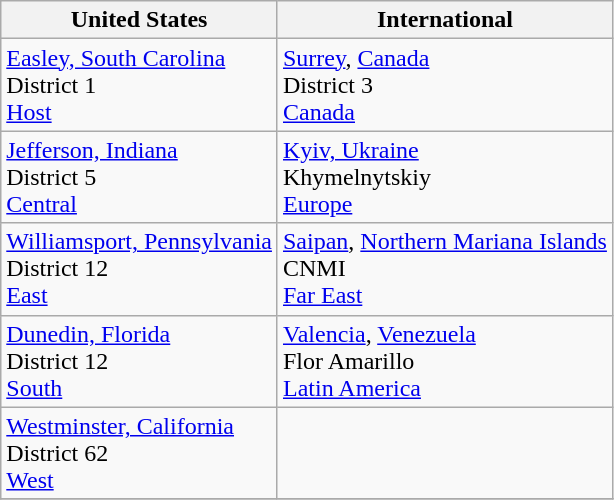<table class="wikitable">
<tr>
<th>United States</th>
<th>International</th>
</tr>
<tr>
<td> <a href='#'>Easley, South Carolina</a><br>District 1<br><a href='#'>Host</a></td>
<td> <a href='#'>Surrey</a>, <a href='#'>Canada</a><br>District 3<br><a href='#'>Canada</a></td>
</tr>
<tr>
<td> <a href='#'>Jefferson, Indiana</a><br>District 5<br><a href='#'>Central</a></td>
<td> <a href='#'>Kyiv, Ukraine</a><br>Khymelnytskiy<br><a href='#'>Europe</a></td>
</tr>
<tr>
<td> <a href='#'>Williamsport, Pennsylvania</a><br>District 12<br><a href='#'>East</a></td>
<td> <a href='#'>Saipan</a>, <a href='#'>Northern Mariana Islands</a><br>CNMI<br><a href='#'>Far East</a></td>
</tr>
<tr>
<td> <a href='#'>Dunedin, Florida</a><br>District 12<br><a href='#'>South</a></td>
<td> <a href='#'>Valencia</a>, <a href='#'>Venezuela</a><br>Flor Amarillo<br><a href='#'>Latin America</a></td>
</tr>
<tr>
<td> <a href='#'>Westminster, California</a><br>District 62<br><a href='#'>West</a></td>
<td></td>
</tr>
<tr>
</tr>
</table>
